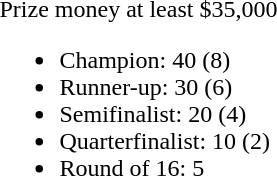<table style="float:left; margin-right:1em">
<tr>
<td>Prize money at least $35,000<br><ul><li>Champion: 40 (8)</li><li>Runner-up: 30 (6)</li><li>Semifinalist: 20 (4)</li><li>Quarterfinalist: 10 (2)</li><li>Round of 16: 5</li></ul></td>
</tr>
</table>
